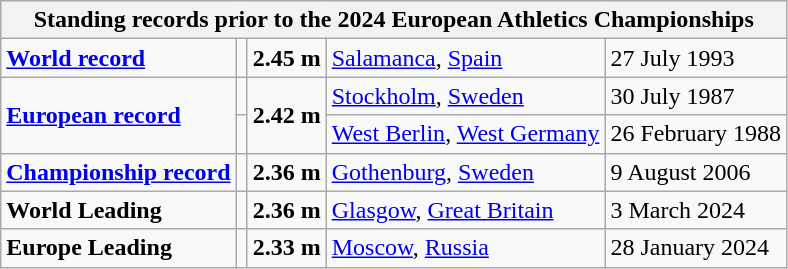<table class="wikitable">
<tr>
<th colspan="5">Standing records prior to the 2024 European Athletics Championships</th>
</tr>
<tr>
<td><strong><a href='#'>World record</a></strong></td>
<td></td>
<td><strong>2.45 m</strong></td>
<td><a href='#'>Salamanca</a>, <a href='#'>Spain</a></td>
<td>27 July 1993</td>
</tr>
<tr>
<td rowspan=2><strong><a href='#'>European record</a></strong></td>
<td></td>
<td rowspan=2><strong>2.42 m</strong></td>
<td><a href='#'>Stockholm</a>, <a href='#'>Sweden</a></td>
<td>30 July 1987</td>
</tr>
<tr>
<td></td>
<td><a href='#'>West Berlin</a>, <a href='#'>West Germany</a></td>
<td>26 February 1988</td>
</tr>
<tr>
<td><strong><a href='#'>Championship record</a></strong></td>
<td></td>
<td><strong>2.36 m</strong></td>
<td><a href='#'>Gothenburg</a>, <a href='#'>Sweden</a></td>
<td>9 August 2006</td>
</tr>
<tr>
<td><strong>World Leading</strong></td>
<td></td>
<td><strong>2.36 m</strong></td>
<td><a href='#'>Glasgow</a>, <a href='#'>Great Britain</a></td>
<td>3 March 2024</td>
</tr>
<tr>
<td><strong>Europe Leading</strong></td>
<td></td>
<td><strong>2.33 m</strong></td>
<td><a href='#'>Moscow</a>, <a href='#'>Russia</a></td>
<td>28 January 2024</td>
</tr>
</table>
